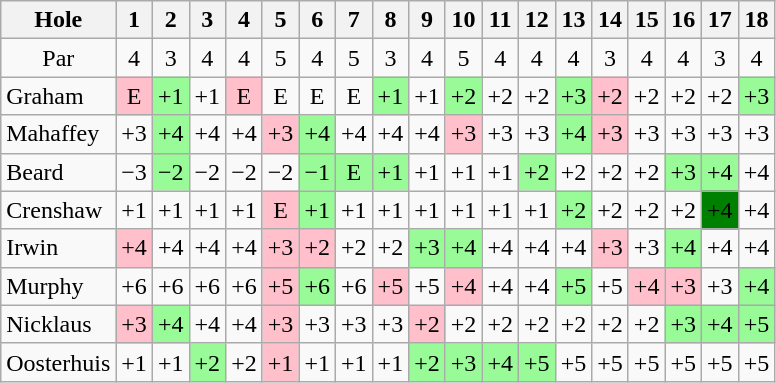<table class="wikitable" style="text-align:center">
<tr>
<th>Hole</th>
<th> 1 </th>
<th> 2 </th>
<th> 3 </th>
<th> 4 </th>
<th> 5 </th>
<th> 6 </th>
<th> 7 </th>
<th> 8 </th>
<th> 9 </th>
<th>10</th>
<th>11</th>
<th>12</th>
<th>13</th>
<th>14</th>
<th>15</th>
<th>16</th>
<th>17</th>
<th>18</th>
</tr>
<tr>
<td>Par</td>
<td>4</td>
<td>3</td>
<td>4</td>
<td>4</td>
<td>5</td>
<td>4</td>
<td>5</td>
<td>3</td>
<td>4</td>
<td>5</td>
<td>4</td>
<td>4</td>
<td>4</td>
<td>3</td>
<td>4</td>
<td>4</td>
<td>3</td>
<td>4</td>
</tr>
<tr>
<td align=left> Graham</td>
<td style="background: Pink;">E</td>
<td style="background: PaleGreen;">+1</td>
<td>+1</td>
<td style="background: Pink;">E</td>
<td>E</td>
<td>E</td>
<td>E</td>
<td style="background: PaleGreen;">+1</td>
<td>+1</td>
<td style="background: PaleGreen;">+2</td>
<td>+2</td>
<td>+2</td>
<td style="background: PaleGreen;">+3</td>
<td style="background: Pink;">+2</td>
<td>+2</td>
<td>+2</td>
<td>+2</td>
<td style="background: PaleGreen;">+3</td>
</tr>
<tr>
<td align=left> Mahaffey</td>
<td>+3</td>
<td style="background: PaleGreen;">+4</td>
<td>+4</td>
<td>+4</td>
<td style="background: Pink;">+3</td>
<td style="background: PaleGreen;">+4</td>
<td>+4</td>
<td>+4</td>
<td>+4</td>
<td style="background: Pink;">+3</td>
<td>+3</td>
<td>+3</td>
<td style="background: PaleGreen;">+4</td>
<td style="background: Pink;">+3</td>
<td>+3</td>
<td>+3</td>
<td>+3</td>
<td>+3</td>
</tr>
<tr>
<td align=left> Beard</td>
<td>−3</td>
<td style="background: PaleGreen;">−2</td>
<td>−2</td>
<td>−2</td>
<td>−2</td>
<td style="background: PaleGreen;">−1</td>
<td style="background: PaleGreen;">E</td>
<td style="background: PaleGreen;">+1</td>
<td>+1</td>
<td>+1</td>
<td>+1</td>
<td style="background: PaleGreen;">+2</td>
<td>+2</td>
<td>+2</td>
<td>+2</td>
<td style="background: PaleGreen;">+3</td>
<td style="background: PaleGreen;">+4</td>
<td>+4</td>
</tr>
<tr>
<td align=left> Crenshaw</td>
<td>+1</td>
<td>+1</td>
<td>+1</td>
<td>+1</td>
<td style="background: Pink;">E</td>
<td style="background: PaleGreen;">+1</td>
<td>+1</td>
<td>+1</td>
<td>+1</td>
<td>+1</td>
<td>+1</td>
<td>+1</td>
<td style="background: PaleGreen;">+2</td>
<td>+2</td>
<td>+2</td>
<td>+2</td>
<td style="background: Green;">+4</td>
<td>+4</td>
</tr>
<tr>
<td align=left> Irwin</td>
<td style="background: Pink;">+4</td>
<td>+4</td>
<td>+4</td>
<td>+4</td>
<td style="background: Pink;">+3</td>
<td style="background: Pink;">+2</td>
<td>+2</td>
<td>+2</td>
<td style="background: PaleGreen;">+3</td>
<td style="background: PaleGreen;">+4</td>
<td>+4</td>
<td>+4</td>
<td>+4</td>
<td style="background: Pink;">+3</td>
<td>+3</td>
<td style="background: PaleGreen;">+4</td>
<td>+4</td>
<td>+4</td>
</tr>
<tr>
<td align=left> Murphy</td>
<td>+6</td>
<td>+6</td>
<td>+6</td>
<td>+6</td>
<td style="background: Pink;">+5</td>
<td style="background: PaleGreen;">+6</td>
<td>+6</td>
<td style="background: Pink;">+5</td>
<td>+5</td>
<td style="background: Pink;">+4</td>
<td>+4</td>
<td>+4</td>
<td style="background: PaleGreen;">+5</td>
<td>+5</td>
<td style="background: Pink;">+4</td>
<td style="background: Pink;">+3</td>
<td>+3</td>
<td style="background: PaleGreen;">+4</td>
</tr>
<tr>
<td align=left> Nicklaus</td>
<td style="background: Pink;">+3</td>
<td style="background: PaleGreen;">+4</td>
<td>+4</td>
<td>+4</td>
<td style="background: Pink;">+3</td>
<td>+3</td>
<td>+3</td>
<td>+3</td>
<td style="background: Pink;">+2</td>
<td>+2</td>
<td>+2</td>
<td>+2</td>
<td>+2</td>
<td>+2</td>
<td>+2</td>
<td style="background: PaleGreen;">+3</td>
<td style="background: PaleGreen;">+4</td>
<td style="background: PaleGreen;">+5</td>
</tr>
<tr>
<td align=left> Oosterhuis</td>
<td>+1</td>
<td>+1</td>
<td style="background: PaleGreen;">+2</td>
<td>+2</td>
<td style="background: Pink;">+1</td>
<td>+1</td>
<td>+1</td>
<td>+1</td>
<td style="background: PaleGreen;">+2</td>
<td style="background: PaleGreen;">+3</td>
<td style="background: PaleGreen;">+4</td>
<td style="background: PaleGreen;">+5</td>
<td>+5</td>
<td>+5</td>
<td>+5</td>
<td>+5</td>
<td>+5</td>
<td>+5</td>
</tr>
</table>
